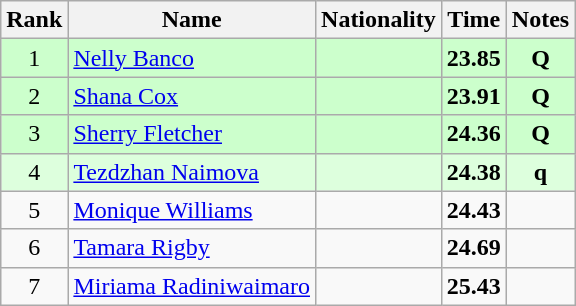<table class="wikitable sortable" style="text-align:center">
<tr>
<th>Rank</th>
<th>Name</th>
<th>Nationality</th>
<th>Time</th>
<th>Notes</th>
</tr>
<tr bgcolor=ccffcc>
<td>1</td>
<td align=left><a href='#'>Nelly Banco</a></td>
<td align=left></td>
<td><strong>23.85</strong></td>
<td><strong>Q</strong></td>
</tr>
<tr bgcolor=ccffcc>
<td>2</td>
<td align=left><a href='#'>Shana Cox</a></td>
<td align=left></td>
<td><strong>23.91</strong></td>
<td><strong>Q</strong></td>
</tr>
<tr bgcolor=ccffcc>
<td>3</td>
<td align=left><a href='#'>Sherry Fletcher</a></td>
<td align=left></td>
<td><strong>24.36</strong></td>
<td><strong>Q</strong></td>
</tr>
<tr bgcolor=ddffdd>
<td>4</td>
<td align=left><a href='#'>Tezdzhan Naimova</a></td>
<td align=left></td>
<td><strong>24.38</strong></td>
<td><strong>q</strong></td>
</tr>
<tr>
<td>5</td>
<td align=left><a href='#'>Monique Williams</a></td>
<td align=left></td>
<td><strong>24.43</strong></td>
<td></td>
</tr>
<tr>
<td>6</td>
<td align=left><a href='#'>Tamara Rigby</a></td>
<td align=left></td>
<td><strong>24.69</strong></td>
<td></td>
</tr>
<tr>
<td>7</td>
<td align=left><a href='#'>Miriama Radiniwaimaro</a></td>
<td align=left></td>
<td><strong>25.43</strong></td>
<td></td>
</tr>
</table>
